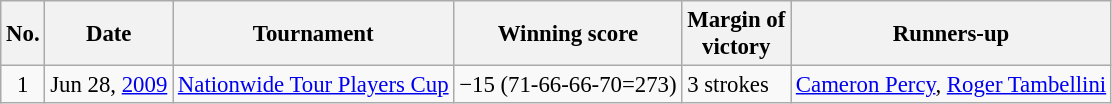<table class="wikitable" style="font-size:95%;">
<tr>
<th>No.</th>
<th>Date</th>
<th>Tournament</th>
<th>Winning score</th>
<th>Margin of<br>victory</th>
<th>Runners-up</th>
</tr>
<tr>
<td align=center>1</td>
<td align=right>Jun 28, <a href='#'>2009</a></td>
<td><a href='#'>Nationwide Tour Players Cup</a></td>
<td>−15 (71-66-66-70=273)</td>
<td>3 strokes</td>
<td> <a href='#'>Cameron Percy</a>,  <a href='#'>Roger Tambellini</a></td>
</tr>
</table>
